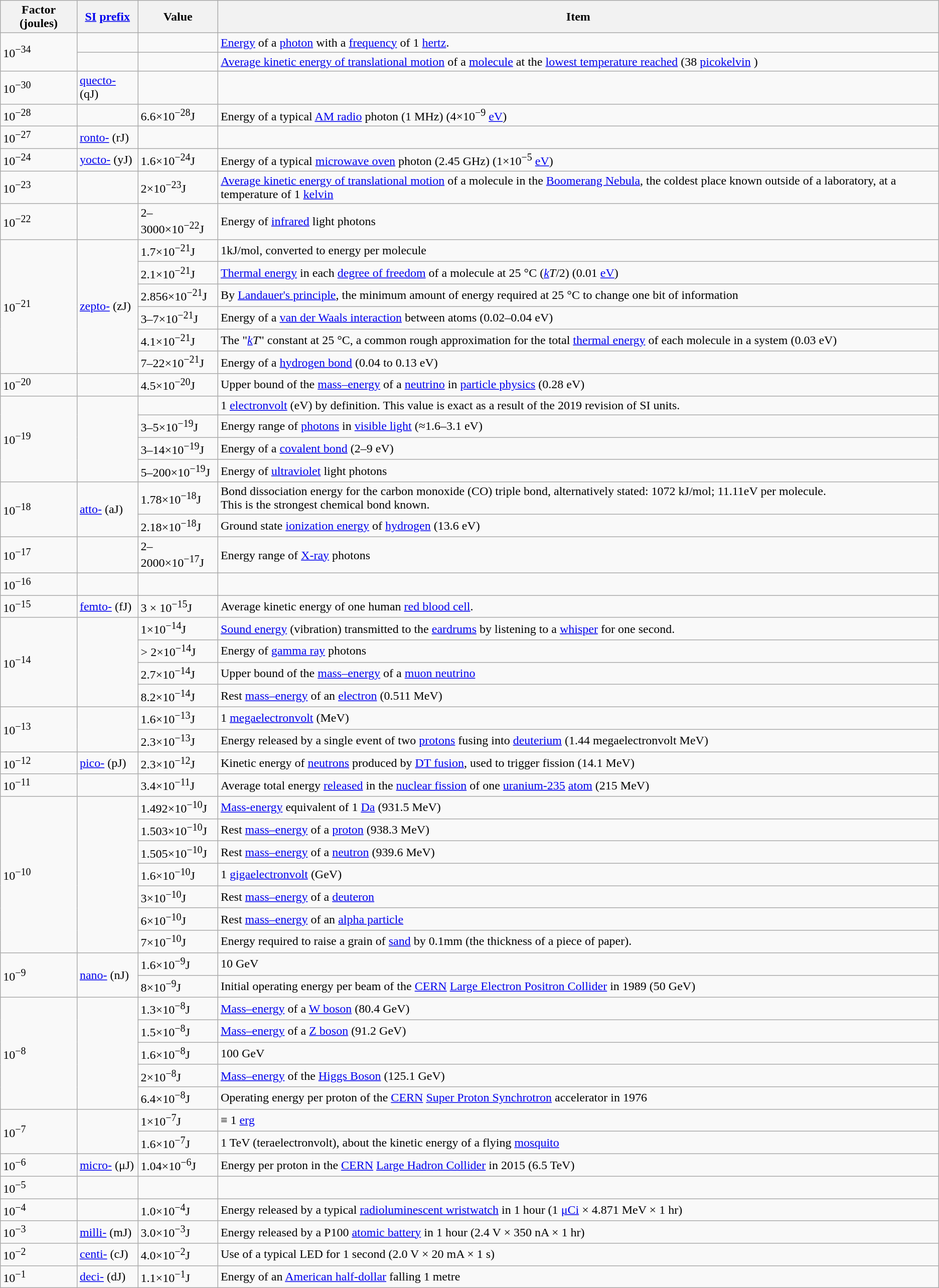<table class="wikitable">
<tr>
<th>Factor (joules)</th>
<th><a href='#'>SI</a> <a href='#'>prefix</a></th>
<th>Value</th>
<th>Item</th>
</tr>
<tr>
<td rowspan="2">10<sup>−34</sup></td>
<td> </td>
<td></td>
<td><a href='#'>Energy</a> of a <a href='#'>photon</a> with a <a href='#'>frequency</a> of 1 <a href='#'>hertz</a>.</td>
</tr>
<tr>
<td> </td>
<td></td>
<td><a href='#'>Average kinetic energy of translational motion</a> of a <a href='#'>molecule</a> at the <a href='#'>lowest temperature reached</a> (38 <a href='#'>picokelvin</a> )</td>
</tr>
<tr>
<td>10<sup>−30</sup></td>
<td><a href='#'>quecto-</a> (qJ)</td>
<td></td>
<td></td>
</tr>
<tr>
<td>10<sup>−28</sup></td>
<td> </td>
<td>6.6×10<sup>−28</sup>J</td>
<td>Energy of a typical <a href='#'>AM radio</a> photon (1 MHz) (4×10<sup>−9</sup> <a href='#'>eV</a>)</td>
</tr>
<tr>
<td>10<sup>−27</sup></td>
<td><a href='#'>ronto-</a> (rJ)</td>
<td></td>
<td></td>
</tr>
<tr>
<td>10<sup>−24</sup></td>
<td><a href='#'>yocto-</a> (yJ)</td>
<td>1.6×10<sup>−24</sup>J</td>
<td>Energy of a typical <a href='#'>microwave oven</a> photon (2.45 GHz) (1×10<sup>−5</sup> <a href='#'>eV</a>)</td>
</tr>
<tr>
<td>10<sup>−23</sup></td>
<td> </td>
<td>2×10<sup>−23</sup>J</td>
<td><a href='#'>Average kinetic energy of translational motion</a> of a molecule in the <a href='#'>Boomerang Nebula</a>, the coldest place known outside of a laboratory, at a temperature of 1 <a href='#'>kelvin</a></td>
</tr>
<tr>
<td>10<sup>−22</sup></td>
<td> </td>
<td>2–3000×10<sup>−22</sup>J</td>
<td>Energy of <a href='#'>infrared</a> light photons</td>
</tr>
<tr>
<td rowspan=6>10<sup>−21</sup></td>
<td rowspan=6><a href='#'>zepto-</a> (zJ)</td>
<td>1.7×10<sup>−21</sup>J</td>
<td>1kJ/mol, converted to energy per molecule</td>
</tr>
<tr>
<td>2.1×10<sup>−21</sup>J</td>
<td><a href='#'>Thermal energy</a> in each <a href='#'>degree of freedom</a> of a molecule at 25 °C (<a href='#'><em>k</em></a><em>T</em>/2) (0.01 <a href='#'>eV</a>)</td>
</tr>
<tr>
<td>2.856×10<sup>−21</sup>J</td>
<td>By <a href='#'>Landauer's principle</a>, the minimum amount of energy required at 25 °C to change one bit of information</td>
</tr>
<tr>
<td>3–7×10<sup>−21</sup>J</td>
<td>Energy of a <a href='#'>van der Waals interaction</a> between atoms (0.02–0.04 eV)</td>
</tr>
<tr>
<td>4.1×10<sup>−21</sup>J</td>
<td>The "<a href='#'><em>k</em></a><em>T</em>" constant at 25 °C, a common rough approximation for the total <a href='#'>thermal energy</a> of each molecule in a system (0.03 eV)</td>
</tr>
<tr>
<td>7–22×10<sup>−21</sup>J</td>
<td>Energy of a <a href='#'>hydrogen bond</a> (0.04 to 0.13 eV)</td>
</tr>
<tr>
<td>10<sup>−20</sup></td>
<td> </td>
<td>4.5×10<sup>−20</sup>J</td>
<td>Upper bound of the <a href='#'>mass–energy</a> of a <a href='#'>neutrino</a> in <a href='#'>particle physics</a> (0.28 eV)</td>
</tr>
<tr>
<td rowspan=4>10<sup>−19</sup></td>
<td rowspan=4> </td>
<td></td>
<td>1 <a href='#'>electronvolt</a> (eV) by definition. This value is exact as a result of the 2019 revision of SI units.</td>
</tr>
<tr>
<td>3–5×10<sup>−19</sup>J</td>
<td>Energy range of <a href='#'>photons</a> in <a href='#'>visible light</a> (≈1.6–3.1 eV)</td>
</tr>
<tr>
<td>3–14×10<sup>−19</sup>J</td>
<td>Energy of a <a href='#'>covalent bond</a> (2–9 eV)</td>
</tr>
<tr>
<td>5–200×10<sup>−19</sup>J</td>
<td>Energy of <a href='#'>ultraviolet</a> light photons</td>
</tr>
<tr>
<td rowspan="2">10<sup>−18</sup></td>
<td rowspan="2"><a href='#'>atto-</a> (aJ)</td>
<td>1.78×10<sup>−18</sup>J</td>
<td>Bond dissociation energy for the carbon monoxide (CO) triple bond, alternatively stated: 1072 kJ/mol; 11.11eV per molecule.<br>This is the strongest chemical bond known.</td>
</tr>
<tr>
<td>2.18×10<sup>−18</sup>J</td>
<td>Ground state <a href='#'>ionization energy</a> of <a href='#'>hydrogen</a> (13.6 eV)</td>
</tr>
<tr>
<td>10<sup>−17</sup></td>
<td> </td>
<td>2–2000×10<sup>−17</sup>J</td>
<td>Energy range of <a href='#'>X-ray</a> photons</td>
</tr>
<tr>
<td>10<sup>−16</sup></td>
<td> </td>
<td> </td>
<td> </td>
</tr>
<tr>
<td>10<sup>−15</sup></td>
<td><a href='#'>femto-</a> (fJ)</td>
<td>3 × 10<sup>−15</sup>J</td>
<td>Average kinetic energy of one human <a href='#'>red blood cell</a>.</td>
</tr>
<tr>
<td rowspan=4>10<sup>−14</sup></td>
<td rowspan=4> </td>
<td>1×10<sup>−14</sup>J</td>
<td><a href='#'>Sound energy</a> (vibration) transmitted to the <a href='#'>eardrums</a> by listening to a <a href='#'>whisper</a> for one second.</td>
</tr>
<tr>
<td>> 2×10<sup>−14</sup>J</td>
<td>Energy of <a href='#'>gamma ray</a> photons</td>
</tr>
<tr>
<td>2.7×10<sup>−14</sup>J</td>
<td>Upper bound of the <a href='#'>mass–energy</a> of a <a href='#'>muon neutrino</a></td>
</tr>
<tr>
<td>8.2×10<sup>−14</sup>J</td>
<td>Rest <a href='#'>mass–energy</a> of an <a href='#'>electron</a> (0.511 MeV)</td>
</tr>
<tr>
<td rowspan=2>10<sup>−13</sup></td>
<td rowspan=2> </td>
<td>1.6×10<sup>−13</sup>J</td>
<td>1 <a href='#'>megaelectronvolt</a> (MeV)</td>
</tr>
<tr>
<td>2.3×10<sup>−13</sup>J</td>
<td>Energy released by a single event of two <a href='#'>protons</a> fusing into <a href='#'>deuterium</a> (1.44 megaelectronvolt MeV)</td>
</tr>
<tr>
<td>10<sup>−12</sup></td>
<td><a href='#'>pico-</a> (pJ)</td>
<td>2.3×10<sup>−12</sup>J</td>
<td>Kinetic energy of <a href='#'>neutrons</a> produced by <a href='#'>DT fusion</a>, used to trigger fission (14.1 MeV)</td>
</tr>
<tr>
<td rowspan=1>10<sup>−11</sup></td>
<td rowspan=1> </td>
<td>3.4×10<sup>−11</sup>J</td>
<td>Average total energy <a href='#'>released</a> in the <a href='#'>nuclear fission</a> of one <a href='#'>uranium-235</a> <a href='#'>atom</a> (215 MeV)</td>
</tr>
<tr>
<td rowspan="7">10<sup>−10</sup></td>
<td rowspan="7"> </td>
<td>1.492×10<sup>−10</sup>J</td>
<td><a href='#'>Mass-energy</a> equivalent of 1 <a href='#'>Da</a> (931.5 MeV)</td>
</tr>
<tr>
<td>1.503×10<sup>−10</sup>J</td>
<td>Rest <a href='#'>mass–energy</a> of a <a href='#'>proton</a> (938.3 MeV)</td>
</tr>
<tr>
<td>1.505×10<sup>−10</sup>J</td>
<td>Rest <a href='#'>mass–energy</a> of a <a href='#'>neutron</a> (939.6 MeV)</td>
</tr>
<tr>
<td>1.6×10<sup>−10</sup>J</td>
<td>1 <a href='#'>gigaelectronvolt</a> (GeV)</td>
</tr>
<tr>
<td>3×10<sup>−10</sup>J</td>
<td>Rest <a href='#'>mass–energy</a> of a <a href='#'>deuteron</a></td>
</tr>
<tr>
<td>6×10<sup>−10</sup>J</td>
<td>Rest <a href='#'>mass–energy</a> of an <a href='#'>alpha particle</a></td>
</tr>
<tr>
<td>7×10<sup>−10</sup>J</td>
<td>Energy required to raise a grain of <a href='#'>sand</a> by 0.1mm (the thickness of a piece of paper).</td>
</tr>
<tr>
<td rowspan=2>10<sup>−9</sup></td>
<td rowspan=2><a href='#'>nano-</a> (nJ)</td>
<td>1.6×10<sup>−9</sup>J</td>
<td>10 GeV</td>
</tr>
<tr>
<td>8×10<sup>−9</sup>J</td>
<td>Initial operating energy per beam of the <a href='#'>CERN</a> <a href='#'>Large Electron Positron Collider</a> in 1989 (50 GeV)</td>
</tr>
<tr>
<td rowspan=5>10<sup>−8</sup></td>
<td rowspan=5> </td>
<td>1.3×10<sup>−8</sup>J</td>
<td><a href='#'>Mass–energy</a> of a <a href='#'>W boson</a> (80.4 GeV)</td>
</tr>
<tr>
<td>1.5×10<sup>−8</sup>J</td>
<td><a href='#'>Mass–energy</a> of a <a href='#'>Z boson</a> (91.2 GeV)</td>
</tr>
<tr>
<td>1.6×10<sup>−8</sup>J</td>
<td>100 GeV</td>
</tr>
<tr>
<td>2×10<sup>−8</sup>J</td>
<td><a href='#'>Mass–energy</a> of the <a href='#'>Higgs Boson</a> (125.1 GeV)</td>
</tr>
<tr>
<td>6.4×10<sup>−8</sup>J</td>
<td>Operating energy per proton of the <a href='#'>CERN</a> <a href='#'>Super Proton Synchrotron</a> accelerator in 1976</td>
</tr>
<tr>
<td rowspan=2>10<sup>−7</sup></td>
<td rowspan=2> </td>
<td>1×10<sup>−7</sup>J</td>
<td>≡ 1 <a href='#'>erg</a></td>
</tr>
<tr>
<td>1.6×10<sup>−7</sup>J</td>
<td>1 TeV (teraelectronvolt), about the kinetic energy of a flying <a href='#'>mosquito</a></td>
</tr>
<tr>
<td>10<sup>−6</sup></td>
<td><a href='#'>micro-</a> (μJ)</td>
<td>1.04×10<sup>−6</sup>J</td>
<td>Energy per proton in the <a href='#'>CERN</a> <a href='#'>Large Hadron Collider</a> in 2015 (6.5 TeV)</td>
</tr>
<tr>
<td>10<sup>−5</sup></td>
<td> </td>
<td> </td>
<td> </td>
</tr>
<tr>
<td>10<sup>−4</sup></td>
<td> </td>
<td>1.0×10<sup>−4</sup>J</td>
<td>Energy released by a typical <a href='#'>radioluminescent wristwatch</a> in 1 hour (1 <a href='#'>μCi</a> × 4.871 MeV × 1 hr)</td>
</tr>
<tr>
<td>10<sup>−3</sup></td>
<td><a href='#'>milli-</a> (mJ)</td>
<td>3.0×10<sup>−3</sup>J</td>
<td>Energy released by a P100 <a href='#'>atomic battery</a> in 1 hour (2.4 V × 350 nA × 1 hr)</td>
</tr>
<tr>
<td>10<sup>−2</sup></td>
<td><a href='#'>centi-</a> (cJ)</td>
<td>4.0×10<sup>−2</sup>J</td>
<td>Use of a typical LED for 1 second (2.0 V × 20 mA × 1 s)</td>
</tr>
<tr>
<td rowspan=1>10<sup>−1</sup></td>
<td rowspan=1><a href='#'>deci-</a> (dJ)</td>
<td>1.1×10<sup>−1</sup>J</td>
<td>Energy of an <a href='#'>American half-dollar</a> falling 1 metre</td>
</tr>
</table>
